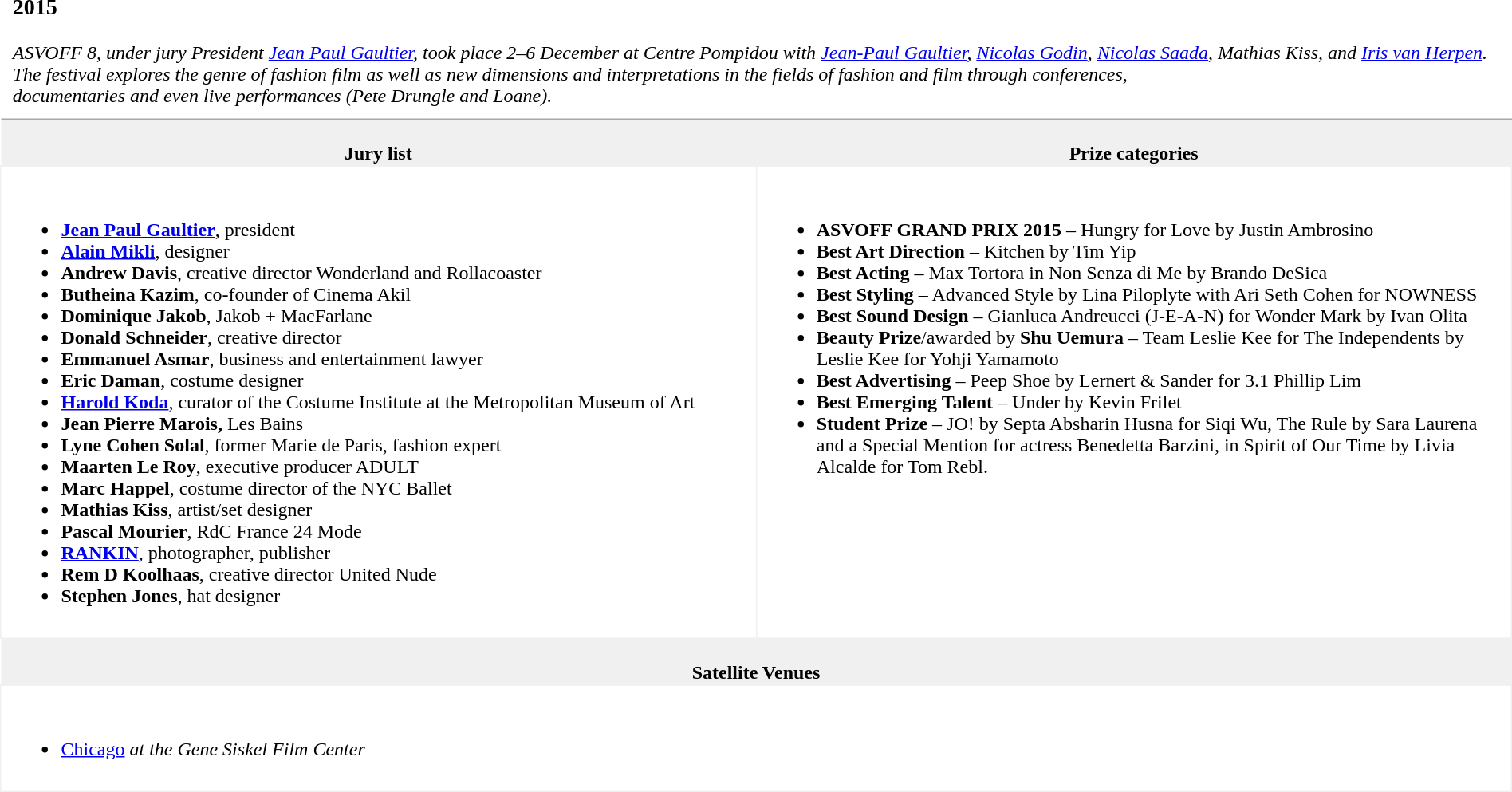<table style="border-collapse:collapse;width:100%;margin-bottom:25px;">
<tr>
<td colspan="2" style="padding:10px;vertical-align:top;border-bottom:1px solid #a2a9b1;"><br><h3>2015</h3><em>ASVOFF 8, under jury President <a href='#'>Jean Paul Gaultier</a>, took place 2–6 December at Centre Pompidou with <a href='#'>Jean-Paul Gaultier</a>, <a href='#'>Nicolas Godin</a>, <a href='#'>Nicolas Saada</a>, Mathias Kiss, and <a href='#'>Iris van Herpen</a>.<br>The festival explores the genre of fashion film as well as new dimensions and interpretations in the fields of fashion and film through conferences,<br>documentaries and even live performances (Pete Drungle and Loane).</em></td>
</tr>
<tr>
<th style="text-align: center;width:50%;background-color:#f0f0f0;"><br><strong>Jury list</strong></th>
<th style="text-align: center;width:50%;background-color:#f0f0f0;"><br><strong>Prize categories</strong></th>
</tr>
<tr>
<td style="padding:10px;vertical-align:top;border:1px solid #f0f0f0;"><br><ul><li><strong><a href='#'>Jean Paul Gaultier</a></strong>, president</li><li><strong><a href='#'>Alain Mikli</a></strong>, designer</li><li><strong>Andrew Davis</strong>, creative director Wonderland and Rollacoaster</li><li><strong>Butheina Kazim</strong>, co-founder of Cinema Akil</li><li><strong>Dominique Jakob</strong>, Jakob + MacFarlane</li><li><strong>Donald Schneider</strong>, creative director</li><li><strong>Emmanuel Asmar</strong>, business and entertainment lawyer</li><li><strong>Eric Daman</strong>, costume designer</li><li><strong><a href='#'>Harold Koda</a></strong>, curator of the Costume Institute at the Metropolitan Museum of Art</li><li><strong>Jean Pierre Marois,</strong> Les Bains</li><li><strong>Lyne Cohen Solal</strong>, former Marie de Paris, fashion expert</li><li><strong>Maarten Le Roy</strong>, executive producer ADULT</li><li><strong>Marc Happel</strong>, costume director of the NYC Ballet</li><li><strong>Mathias Kiss</strong>, artist/set designer</li><li><strong>Pascal Mourier</strong>, RdC France 24 Mode</li><li><strong><a href='#'>RANKIN</a></strong>, photographer, publisher</li><li><strong>Rem D Koolhaas</strong>, creative director United Nude</li><li><strong>Stephen Jones</strong>, hat designer</li></ul></td>
<td style="padding:10px;vertical-align:top;border:1px solid #f0f0f0;"><br><ul><li><strong>ASVOFF GRAND PRIX 2015</strong> – Hungry for Love by Justin Ambrosino</li><li><strong>Best Art Direction</strong> – Kitchen by Tim Yip</li><li><strong>Best Acting</strong> – Max Tortora in Non Senza di Me by Brando DeSica</li><li><strong>Best Styling</strong> – Advanced Style by Lina Piloplyte with Ari Seth Cohen for NOWNESS</li><li><strong>Best Sound Design</strong> – Gianluca Andreucci (J-E-A-N) for Wonder Mark by Ivan Olita</li><li><strong>Beauty Prize</strong>/awarded by <strong>Shu Uemura</strong> – Team Leslie Kee for The Independents by Leslie Kee for Yohji Yamamoto</li><li><strong>Best Advertising</strong> – Peep Shoe by Lernert & Sander for 3.1 Phillip Lim</li><li><strong>Best Emerging Talent</strong> – Under by Kevin Frilet</li><li><strong>Student Prize</strong> – JO! by Septa Absharin Husna for Siqi Wu, The Rule by Sara Laurena and a Special Mention for actress Benedetta Barzini, in Spirit of Our Time by Livia Alcalde for Tom Rebl.</li></ul></td>
</tr>
<tr>
<th colspan="2"  style="background-color:#f0f0f0;"><br><strong>Satellite Venues</strong></th>
</tr>
<tr>
<td colspan="2" style="padding:10px;vertical-align:top;border:1px solid #f0f0f0;"><br><ul><li><a href='#'>Chicago</a> <em>at the Gene Siskel Film Center</em></li></ul></td>
</tr>
</table>
